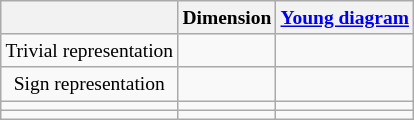<table class="wikitable" style="font-size:small; text-align:center;">
<tr>
<th></th>
<th>Dimension</th>
<th><a href='#'>Young diagram</a></th>
</tr>
<tr>
<td>Trivial representation</td>
<td></td>
<td></td>
</tr>
<tr>
<td>Sign representation</td>
<td></td>
<td></td>
</tr>
<tr>
<td></td>
<td></td>
<td></td>
</tr>
<tr>
<td></td>
<td></td>
<td></td>
</tr>
</table>
